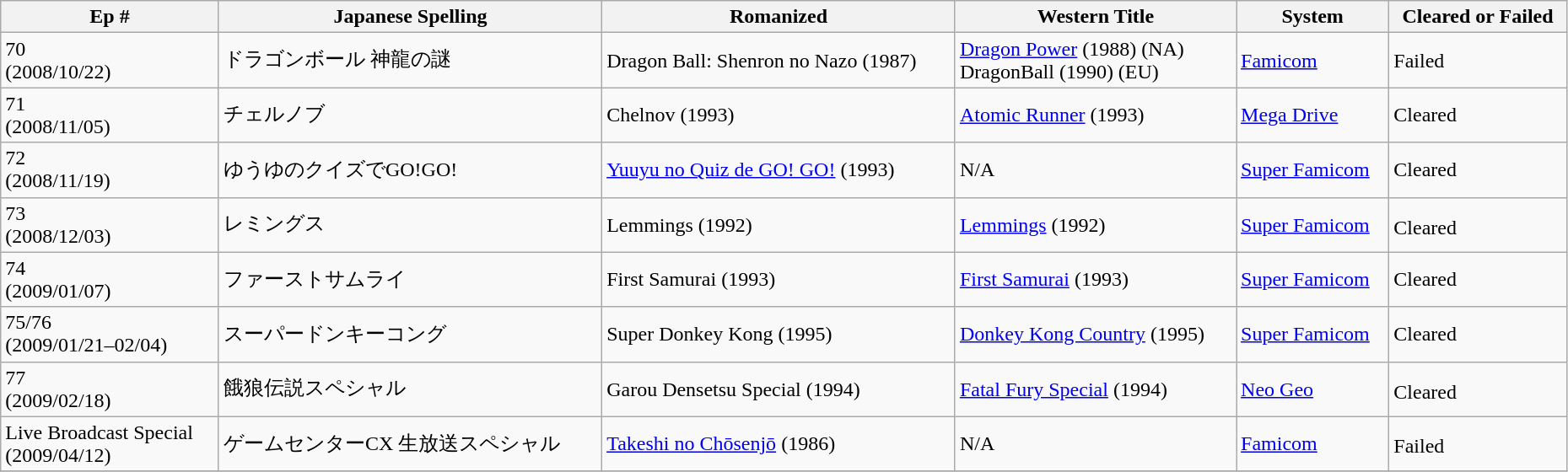<table class="wikitable" style="width:98%;">
<tr>
<th>Ep #</th>
<th>Japanese Spelling</th>
<th>Romanized</th>
<th>Western Title</th>
<th>System</th>
<th>Cleared or Failed</th>
</tr>
<tr>
<td>70<br>(2008/10/22)</td>
<td>ドラゴンボール 神龍の謎</td>
<td>Dragon Ball: Shenron no Nazo (1987)</td>
<td><a href='#'>Dragon Power</a> (1988) (NA)<br>DragonBall (1990) (EU)</td>
<td><a href='#'>Famicom</a></td>
<td>Failed</td>
</tr>
<tr>
<td>71<br>(2008/11/05)</td>
<td>チェルノブ</td>
<td>Chelnov (1993)</td>
<td><a href='#'>Atomic Runner</a> (1993)</td>
<td><a href='#'>Mega Drive</a></td>
<td>Cleared</td>
</tr>
<tr>
<td>72<br>(2008/11/19)</td>
<td>ゆうゆのクイズでGO!GO!</td>
<td><a href='#'>Yuuyu no Quiz de GO! GO!</a> (1993)</td>
<td>N/A</td>
<td><a href='#'>Super Famicom</a></td>
<td>Cleared</td>
</tr>
<tr>
<td>73<br>(2008/12/03)</td>
<td>レミングス</td>
<td>Lemmings (1992)</td>
<td><a href='#'>Lemmings</a> (1992)</td>
<td><a href='#'>Super Famicom</a></td>
<td>Cleared<sup></sup></td>
</tr>
<tr>
<td>74<br>(2009/01/07)</td>
<td>ファーストサムライ</td>
<td>First Samurai (1993)</td>
<td><a href='#'>First Samurai</a> (1993)</td>
<td><a href='#'>Super Famicom</a></td>
<td>Cleared</td>
</tr>
<tr>
<td>75/76<br>(2009/01/21–02/04)</td>
<td>スーパードンキーコング</td>
<td>Super Donkey Kong (1995)</td>
<td><a href='#'>Donkey Kong Country</a> (1995)</td>
<td><a href='#'>Super Famicom</a></td>
<td>Cleared</td>
</tr>
<tr>
<td>77<br>(2009/02/18)</td>
<td>餓狼伝説スペシャル</td>
<td>Garou Densetsu Special (1994)</td>
<td><a href='#'>Fatal Fury Special</a> (1994)</td>
<td><a href='#'>Neo Geo</a></td>
<td>Cleared<sup></sup></td>
</tr>
<tr>
<td>Live Broadcast Special<br>(2009/04/12)</td>
<td>ゲームセンターCX 生放送スペシャル</td>
<td><a href='#'>Takeshi no Chōsenjō</a> (1986)</td>
<td>N/A</td>
<td><a href='#'>Famicom</a></td>
<td>Failed<sup></sup></td>
</tr>
<tr>
</tr>
</table>
